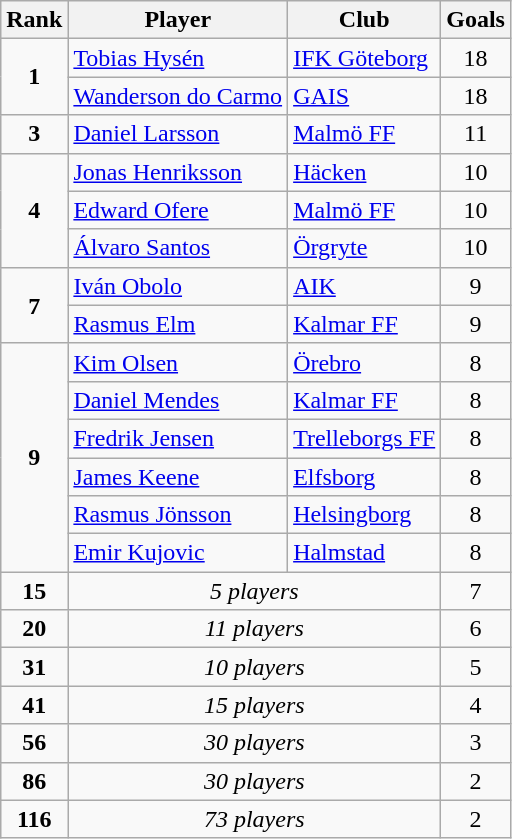<table class="wikitable" style="text-align:center">
<tr>
<th>Rank</th>
<th>Player</th>
<th>Club</th>
<th>Goals</th>
</tr>
<tr>
<td rowspan="2"><strong>1</strong></td>
<td align="left"> <a href='#'>Tobias Hysén</a></td>
<td align="left"><a href='#'>IFK Göteborg</a></td>
<td>18</td>
</tr>
<tr>
<td align="left"> <a href='#'>Wanderson do Carmo</a></td>
<td align="left"><a href='#'>GAIS</a></td>
<td>18</td>
</tr>
<tr>
<td rowspan="1"><strong>3</strong></td>
<td align="left"> <a href='#'>Daniel Larsson</a></td>
<td align="left"><a href='#'>Malmö FF</a></td>
<td>11</td>
</tr>
<tr>
<td rowspan="3"><strong>4</strong></td>
<td align="left"> <a href='#'>Jonas Henriksson</a></td>
<td align="left"><a href='#'>Häcken</a></td>
<td>10</td>
</tr>
<tr>
<td align="left"> <a href='#'>Edward Ofere</a></td>
<td align="left"><a href='#'>Malmö FF</a></td>
<td>10</td>
</tr>
<tr>
<td align="left"> <a href='#'>Álvaro Santos</a></td>
<td align="left"><a href='#'>Örgryte</a></td>
<td>10</td>
</tr>
<tr>
<td rowspan="2"><strong>7</strong></td>
<td align="left"> <a href='#'>Iván Obolo</a></td>
<td align="left"><a href='#'>AIK</a></td>
<td>9</td>
</tr>
<tr>
<td align="left"> <a href='#'>Rasmus Elm</a></td>
<td align="left"><a href='#'>Kalmar FF</a></td>
<td>9</td>
</tr>
<tr>
<td rowspan="6"><strong>9</strong></td>
<td align="left"> <a href='#'>Kim Olsen</a></td>
<td align="left"><a href='#'>Örebro</a></td>
<td>8</td>
</tr>
<tr>
<td align="left"> <a href='#'>Daniel Mendes</a></td>
<td align="left"><a href='#'>Kalmar FF</a></td>
<td>8</td>
</tr>
<tr>
<td align="left"> <a href='#'>Fredrik Jensen</a></td>
<td align="left"><a href='#'>Trelleborgs FF</a></td>
<td>8</td>
</tr>
<tr>
<td align="left"> <a href='#'>James Keene</a></td>
<td align="left"><a href='#'>Elfsborg</a></td>
<td>8</td>
</tr>
<tr>
<td align="left"> <a href='#'>Rasmus Jönsson</a></td>
<td align="left"><a href='#'>Helsingborg</a></td>
<td>8</td>
</tr>
<tr>
<td align="left"> <a href='#'>Emir Kujovic</a></td>
<td align="left"><a href='#'>Halmstad</a></td>
<td>8</td>
</tr>
<tr>
<td rowspan=1 align="center"><strong>15</strong></td>
<td colspan=2 align="center"><em>5 players</em></td>
<td rowspan=1 align="center">7</td>
</tr>
<tr>
<td rowspan=1 align="center"><strong>20</strong></td>
<td colspan=2 align="center"><em>11 players</em></td>
<td rowspan=1 align="center">6</td>
</tr>
<tr>
<td rowspan=1 align="center"><strong>31</strong></td>
<td colspan=2 align="center"><em>10 players</em></td>
<td rowspan=1 align="center">5</td>
</tr>
<tr>
<td rowspan=1 align="center"><strong>41</strong></td>
<td colspan=2 align="center"><em>15 players</em></td>
<td rowspan=1 align="center">4</td>
</tr>
<tr>
<td rowspan=1 align="center"><strong>56</strong></td>
<td colspan=2 align="center"><em>30 players</em></td>
<td rowspan=1 align="center">3</td>
</tr>
<tr>
<td rowspan=1 align="center"><strong>86</strong></td>
<td colspan=2 align="center"><em>30 players</em></td>
<td rowspan=1 align="center">2</td>
</tr>
<tr>
<td rowspan=1 align="center"><strong>116</strong></td>
<td colspan=2 align="center"><em>73 players</em></td>
<td rowspan=1 align="center">2</td>
</tr>
</table>
